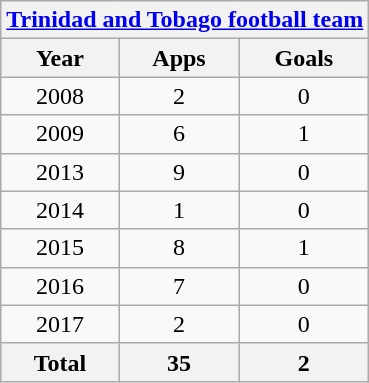<table class="wikitable" style="text-align:center">
<tr>
<th colspan=3><a href='#'>Trinidad and Tobago football team</a></th>
</tr>
<tr>
<th>Year</th>
<th>Apps</th>
<th>Goals</th>
</tr>
<tr>
<td>2008</td>
<td>2</td>
<td>0</td>
</tr>
<tr>
<td>2009</td>
<td>6</td>
<td>1</td>
</tr>
<tr>
<td>2013</td>
<td>9</td>
<td>0</td>
</tr>
<tr>
<td>2014</td>
<td>1</td>
<td>0</td>
</tr>
<tr>
<td>2015</td>
<td>8</td>
<td>1</td>
</tr>
<tr>
<td>2016</td>
<td>7</td>
<td>0</td>
</tr>
<tr>
<td>2017</td>
<td>2</td>
<td>0</td>
</tr>
<tr>
<th>Total</th>
<th>35</th>
<th>2</th>
</tr>
</table>
